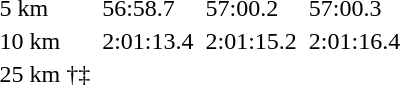<table>
<tr>
<td>5 km<br></td>
<td></td>
<td>56:58.7</td>
<td></td>
<td>57:00.2</td>
<td></td>
<td>57:00.3</td>
</tr>
<tr>
<td>10 km<br></td>
<td></td>
<td>2:01:13.4</td>
<td></td>
<td>2:01:15.2</td>
<td></td>
<td>2:01:16.4</td>
</tr>
<tr>
<td>25 km †‡<br></td>
<td></td>
<td></td>
<td></td>
<td></td>
<td></td>
<td></td>
</tr>
</table>
